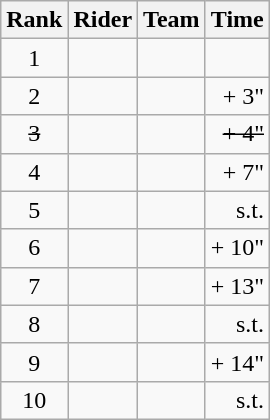<table class="wikitable">
<tr>
<th scope="col">Rank</th>
<th scope="col">Rider</th>
<th scope="col">Team</th>
<th scope="col">Time</th>
</tr>
<tr>
<td style="text-align:center;">1</td>
<td>  </td>
<td></td>
<td style="text-align:right;"></td>
</tr>
<tr>
<td style="text-align:center;">2</td>
<td></td>
<td></td>
<td align=right>+ 3"</td>
</tr>
<tr>
<td style="text-align:center;"><del>3</del></td>
<td><del></del></td>
<td><del></del></td>
<td style="text-align:right;"><del>+ 4"</del></td>
</tr>
<tr>
<td style="text-align:center;">4</td>
<td></td>
<td></td>
<td align=right>+ 7"</td>
</tr>
<tr>
<td style="text-align:center;">5</td>
<td></td>
<td></td>
<td align=right>s.t.</td>
</tr>
<tr>
<td style="text-align:center;">6</td>
<td></td>
<td></td>
<td align=right>+ 10"</td>
</tr>
<tr>
<td style="text-align:center;">7</td>
<td></td>
<td></td>
<td align=right>+ 13"</td>
</tr>
<tr>
<td style="text-align:center;">8</td>
<td></td>
<td></td>
<td align=right>s.t.</td>
</tr>
<tr>
<td style="text-align:center;">9</td>
<td></td>
<td></td>
<td align=right>+ 14"</td>
</tr>
<tr>
<td style="text-align:center;">10</td>
<td></td>
<td></td>
<td align=right>s.t.</td>
</tr>
</table>
